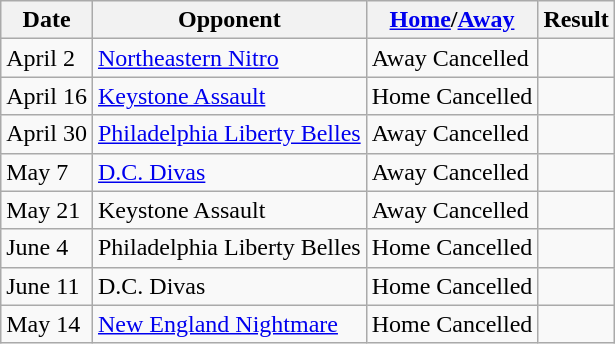<table class="wikitable">
<tr>
<th>Date</th>
<th>Opponent</th>
<th><a href='#'>Home</a>/<a href='#'>Away</a></th>
<th>Result</th>
</tr>
<tr>
<td>April 2</td>
<td><a href='#'>Northeastern Nitro</a></td>
<td>Away Cancelled</td>
<td></td>
</tr>
<tr>
<td>April 16</td>
<td><a href='#'>Keystone Assault</a></td>
<td>Home Cancelled</td>
<td></td>
</tr>
<tr>
<td>April 30</td>
<td><a href='#'>Philadelphia Liberty Belles</a></td>
<td>Away Cancelled</td>
<td></td>
</tr>
<tr>
<td>May 7</td>
<td><a href='#'>D.C. Divas</a></td>
<td>Away Cancelled</td>
<td></td>
</tr>
<tr>
<td>May 21</td>
<td>Keystone Assault</td>
<td>Away Cancelled</td>
<td></td>
</tr>
<tr>
<td>June 4</td>
<td>Philadelphia Liberty Belles</td>
<td>Home Cancelled</td>
<td></td>
</tr>
<tr>
<td>June 11</td>
<td>D.C. Divas</td>
<td>Home Cancelled</td>
<td></td>
</tr>
<tr>
<td>May 14</td>
<td><a href='#'>New England Nightmare</a></td>
<td>Home Cancelled</td>
<td></td>
</tr>
</table>
